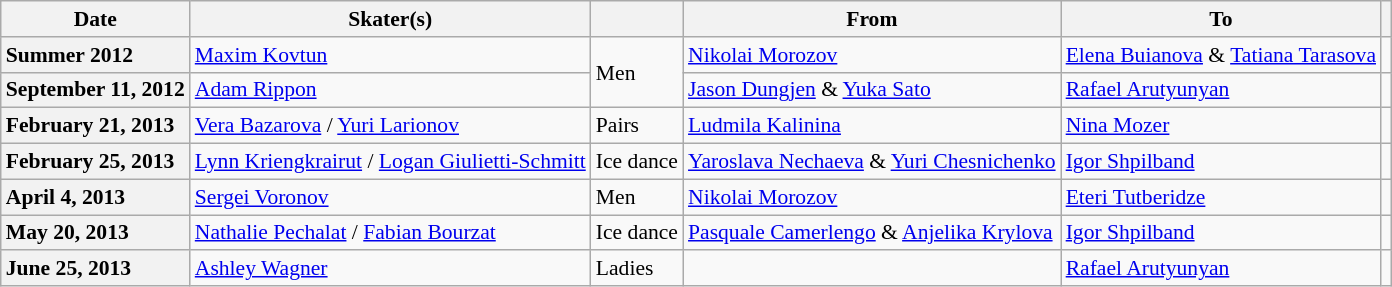<table class="wikitable unsortable" style="text-align:left; font-size:90%">
<tr>
<th scope="col">Date</th>
<th scope="col">Skater(s)</th>
<th scope="col"></th>
<th scope="col">From</th>
<th scope="col">To</th>
<th scope="col"></th>
</tr>
<tr>
<th scope="row" style="text-align:left">Summer 2012</th>
<td> <a href='#'>Maxim Kovtun</a></td>
<td rowspan="2">Men</td>
<td><a href='#'>Nikolai Morozov</a></td>
<td><a href='#'>Elena Buianova</a> & <a href='#'>Tatiana Tarasova</a></td>
<td></td>
</tr>
<tr>
<th scope="row" style="text-align:left">September 11, 2012</th>
<td> <a href='#'>Adam Rippon</a></td>
<td><a href='#'>Jason Dungjen</a> & <a href='#'>Yuka Sato</a></td>
<td><a href='#'>Rafael Arutyunyan</a></td>
<td></td>
</tr>
<tr>
<th scope="row" style="text-align:left">February 21, 2013</th>
<td> <a href='#'>Vera Bazarova</a> / <a href='#'>Yuri Larionov</a></td>
<td>Pairs</td>
<td><a href='#'>Ludmila Kalinina</a></td>
<td><a href='#'>Nina Mozer</a></td>
<td></td>
</tr>
<tr>
<th scope="row" style="text-align:left">February 25, 2013</th>
<td> <a href='#'>Lynn Kriengkrairut</a> / <a href='#'>Logan Giulietti-Schmitt</a></td>
<td>Ice dance</td>
<td><a href='#'>Yaroslava Nechaeva</a> & <a href='#'>Yuri Chesnichenko</a></td>
<td><a href='#'>Igor Shpilband</a></td>
<td></td>
</tr>
<tr>
<th scope="row" style="text-align:left">April 4, 2013</th>
<td> <a href='#'>Sergei Voronov</a></td>
<td>Men</td>
<td><a href='#'>Nikolai Morozov</a></td>
<td><a href='#'>Eteri Tutberidze</a></td>
<td></td>
</tr>
<tr>
<th scope="row" style="text-align:left">May 20, 2013</th>
<td> <a href='#'>Nathalie Pechalat</a> / <a href='#'>Fabian Bourzat</a></td>
<td>Ice dance</td>
<td><a href='#'>Pasquale Camerlengo</a> & <a href='#'>Anjelika Krylova</a></td>
<td><a href='#'>Igor Shpilband</a></td>
<td></td>
</tr>
<tr>
<th scope="row" style="text-align:left">June 25, 2013</th>
<td> <a href='#'>Ashley Wagner</a></td>
<td>Ladies</td>
<td></td>
<td><a href='#'>Rafael Arutyunyan</a></td>
<td></td>
</tr>
</table>
